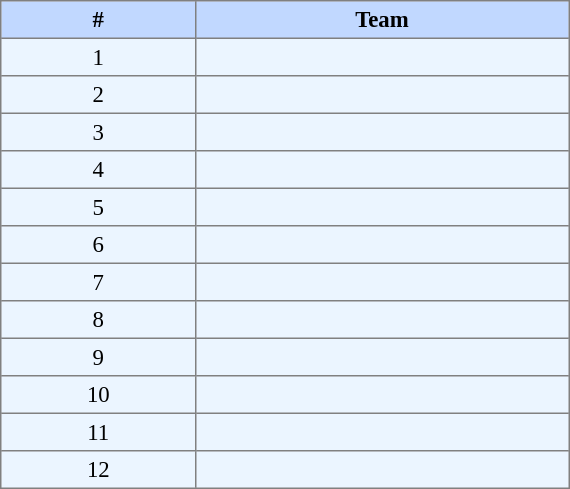<table bgcolor="#f7f8ff" cellpadding="3" cellspacing="0" border="1" width="30%" style="margin:0 auto;font-size: 95%; border: gray solid 1px; border-collapse: collapse;">
<tr bgcolor=#C1D8FF>
<th>#</th>
<th>Team</th>
</tr>
<tr align=left bgcolor=#EBF5FF>
<td align=center> 1</td>
<td></td>
</tr>
<tr align=left bgcolor=#EBF5FF>
<td align=center> 2</td>
<td></td>
</tr>
<tr align=left bgcolor=#EBF5FF>
<td align=center> 3</td>
<td></td>
</tr>
<tr align=left bgcolor=#EBF5FF>
<td align=center>4</td>
<td></td>
</tr>
<tr align=left bgcolor=#EBF5FF>
<td align=center>5</td>
<td></td>
</tr>
<tr align=left bgcolor=#EBF5FF>
<td align=center>6</td>
<td></td>
</tr>
<tr align=left bgcolor=#EBF5FF>
<td align=center>7</td>
<td></td>
</tr>
<tr align=left bgcolor=#EBF5FF>
<td align=center>8</td>
<td></td>
</tr>
<tr align=left bgcolor=#EBF5FF>
<td align=center>9</td>
<td></td>
</tr>
<tr align=left bgcolor=#EBF5FF>
<td align=center>10</td>
<td></td>
</tr>
<tr align=left bgcolor=#EBF5FF>
<td align=center>11</td>
<td></td>
</tr>
<tr align=left bgcolor=#EBF5FF>
<td align=center>12</td>
<td></td>
</tr>
</table>
